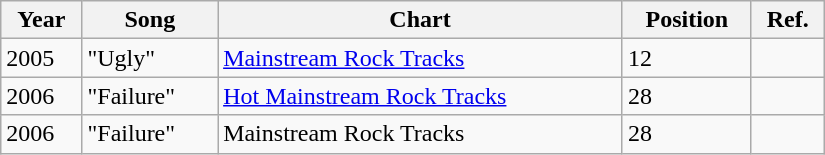<table class="wikitable" width="550">
<tr>
<th align="left" valign="top">Year</th>
<th align="left" valign="top">Song</th>
<th align="left" valign="top">Chart</th>
<th align="left" valign="top">Position</th>
<th align="left" valign="top">Ref.</th>
</tr>
<tr>
<td align="left" valign="top">2005</td>
<td align="left" valign="top">"Ugly"</td>
<td align="left" valign="top"><a href='#'>Mainstream Rock Tracks</a></td>
<td align="left" valign="top">12</td>
<td align="left" valign="top"></td>
</tr>
<tr>
<td align="left" valign="top">2006</td>
<td align="left" valign="top">"Failure"</td>
<td align="left" valign="top"><a href='#'>Hot Mainstream Rock Tracks</a></td>
<td align="left" valign="top">28</td>
<td align="left" valign="top"></td>
</tr>
<tr>
<td align="left" valign="top">2006</td>
<td align="left" valign="top">"Failure"</td>
<td align="left" valign="top">Mainstream Rock Tracks</td>
<td align="left" valign="top">28</td>
<td align="left" valign="top"></td>
</tr>
</table>
